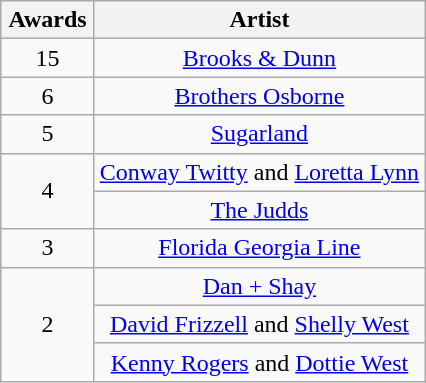<table class="wikitable" rowspan="2" style="text-align:center;">
<tr>
<th scope="col" style="width:55px;">Awards</th>
<th scope="col" style="text-align:center;">Artist</th>
</tr>
<tr>
<td>15</td>
<td><a href='#'>Brooks & Dunn</a></td>
</tr>
<tr>
<td>6</td>
<td><a href='#'>Brothers Osborne</a></td>
</tr>
<tr>
<td>5</td>
<td><a href='#'>Sugarland</a></td>
</tr>
<tr>
<td rowspan=2>4</td>
<td><a href='#'>Conway Twitty</a> and <a href='#'>Loretta Lynn</a></td>
</tr>
<tr>
<td><a href='#'>The Judds</a></td>
</tr>
<tr>
<td>3</td>
<td><a href='#'>Florida Georgia Line</a></td>
</tr>
<tr>
<td rowspan=3>2</td>
<td><a href='#'>Dan + Shay</a></td>
</tr>
<tr>
<td><a href='#'>David Frizzell</a> and <a href='#'>Shelly West</a></td>
</tr>
<tr>
<td><a href='#'>Kenny Rogers</a> and <a href='#'>Dottie West</a></td>
</tr>
</table>
